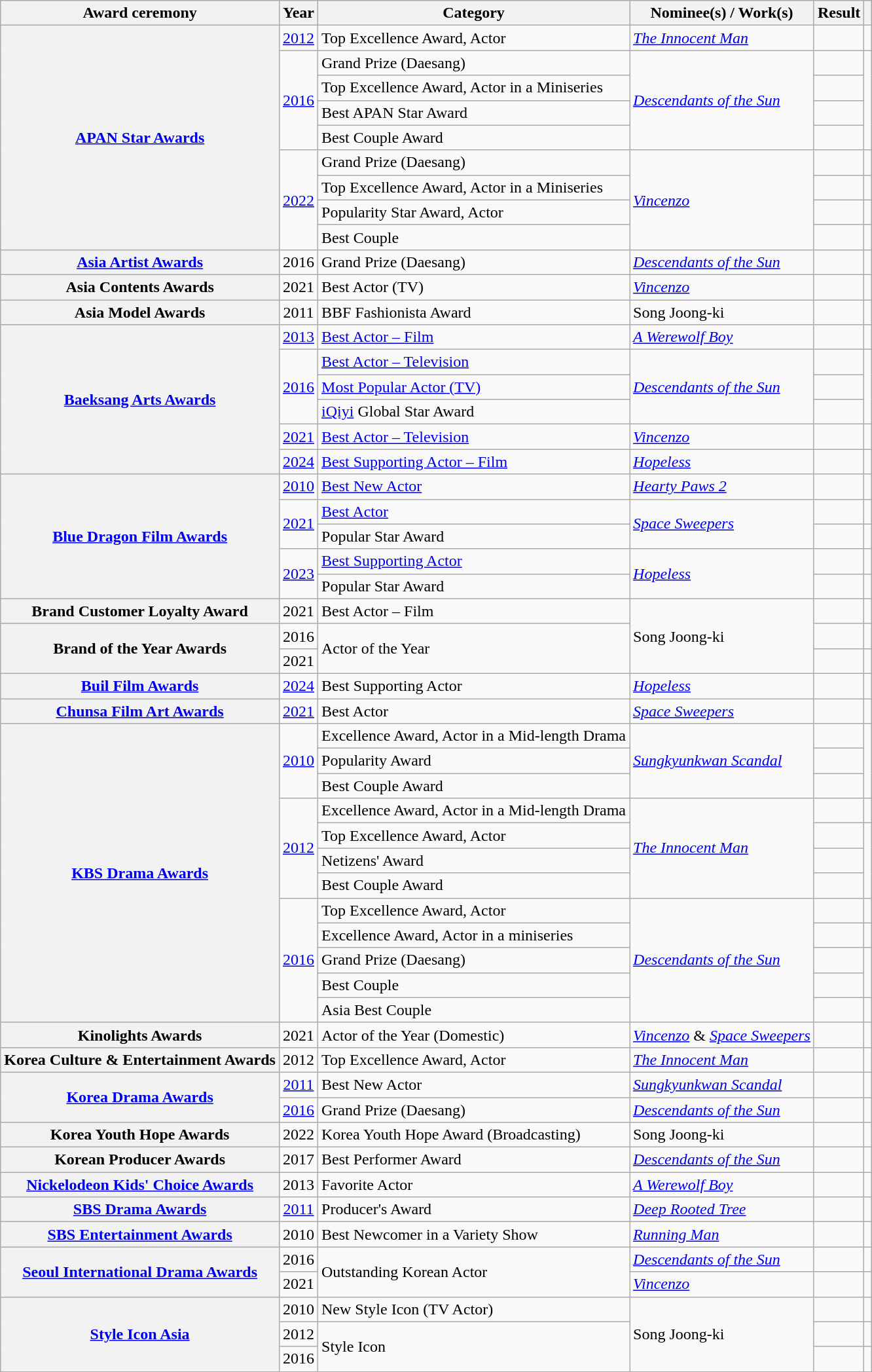<table class="wikitable plainrowheaders sortable">
<tr>
<th scope="col">Award ceremony</th>
<th scope="col">Year</th>
<th scope="col">Category</th>
<th scope="col">Nominee(s) / Work(s)</th>
<th scope="col">Result</th>
<th scope="col" class="unsortable"></th>
</tr>
<tr>
<th scope="row" rowspan="9"><a href='#'>APAN Star Awards</a></th>
<td style="text-align:center"><a href='#'>2012</a></td>
<td>Top Excellence Award, Actor</td>
<td><em><a href='#'>The Innocent Man</a></em></td>
<td></td>
<td style="text-align:center"></td>
</tr>
<tr>
<td rowspan="4" style="text-align:center"><a href='#'>2016</a></td>
<td>Grand Prize (Daesang)</td>
<td rowspan="4"><em><a href='#'>Descendants of the Sun</a></em></td>
<td></td>
<td rowspan="4" style="text-align:center"></td>
</tr>
<tr>
<td>Top Excellence Award, Actor in a Miniseries</td>
<td></td>
</tr>
<tr>
<td>Best APAN Star Award</td>
<td></td>
</tr>
<tr>
<td>Best Couple Award </td>
<td></td>
</tr>
<tr>
<td rowspan="4" style="text-align:center"><a href='#'>2022</a></td>
<td>Grand Prize (Daesang)</td>
<td rowspan="4"><em><a href='#'>Vincenzo</a></em></td>
<td></td>
<td style="text-align:center"></td>
</tr>
<tr>
<td>Top Excellence Award, Actor in a Miniseries</td>
<td></td>
<td style="text-align:center"></td>
</tr>
<tr>
<td>Popularity Star Award, Actor</td>
<td></td>
<td style="text-align:center"></td>
</tr>
<tr>
<td>Best Couple </td>
<td></td>
<td style="text-align:center"></td>
</tr>
<tr>
<th scope="row"><a href='#'>Asia Artist Awards</a></th>
<td style="text-align:center">2016</td>
<td>Grand Prize (Daesang)</td>
<td><em><a href='#'>Descendants of the Sun</a></em></td>
<td></td>
<td style="text-align:center"></td>
</tr>
<tr>
<th scope="row">Asia Contents Awards</th>
<td style="text-align:center">2021</td>
<td>Best Actor (TV)</td>
<td><em><a href='#'>Vincenzo</a></em></td>
<td></td>
<td style="text-align:center"></td>
</tr>
<tr>
<th scope="row">Asia Model Awards</th>
<td style="text-align:center">2011</td>
<td>BBF Fashionista Award</td>
<td>Song Joong-ki</td>
<td></td>
<td style="text-align:center"></td>
</tr>
<tr>
<th scope="row" rowspan="6"><a href='#'>Baeksang Arts Awards</a></th>
<td style="text-align:center"><a href='#'>2013</a></td>
<td><a href='#'>Best Actor – Film</a></td>
<td><em><a href='#'>A Werewolf Boy</a></em></td>
<td></td>
<td style="text-align:center"></td>
</tr>
<tr>
<td rowspan="3" style="text-align:center"><a href='#'>2016</a></td>
<td><a href='#'>Best Actor – Television</a></td>
<td rowspan="3"><em><a href='#'>Descendants of the Sun</a></em></td>
<td></td>
<td rowspan="3" style="text-align:center"></td>
</tr>
<tr>
<td><a href='#'>Most Popular Actor (TV)</a></td>
<td></td>
</tr>
<tr>
<td><a href='#'>iQiyi</a> Global Star Award</td>
<td></td>
</tr>
<tr>
<td style="text-align:center"><a href='#'>2021</a></td>
<td><a href='#'>Best Actor – Television</a></td>
<td><em><a href='#'>Vincenzo</a></em></td>
<td></td>
<td style="text-align:center"></td>
</tr>
<tr>
<td style="text-align:center"><a href='#'>2024</a></td>
<td><a href='#'>Best Supporting Actor – Film</a></td>
<td><em><a href='#'>Hopeless</a></em></td>
<td></td>
<td style="text-align:center"></td>
</tr>
<tr>
<th scope="row" rowspan="5"><a href='#'>Blue Dragon Film Awards</a></th>
<td style="text-align:center"><a href='#'>2010</a></td>
<td><a href='#'>Best New Actor</a></td>
<td><em><a href='#'>Hearty Paws 2</a></em></td>
<td></td>
<td style="text-align:center"></td>
</tr>
<tr>
<td rowspan="2" style="text-align:center"><a href='#'>2021</a></td>
<td><a href='#'>Best Actor</a></td>
<td rowspan="2"><em><a href='#'>Space Sweepers</a></em></td>
<td></td>
<td style="text-align:center"></td>
</tr>
<tr>
<td>Popular Star Award</td>
<td></td>
<td style="text-align:center"></td>
</tr>
<tr>
<td rowspan="2" style="text-align:center"><a href='#'>2023</a></td>
<td><a href='#'>Best Supporting Actor</a></td>
<td rowspan="2"><em><a href='#'>Hopeless</a></em></td>
<td></td>
<td style="text-align:center"></td>
</tr>
<tr>
<td>Popular Star Award</td>
<td></td>
<td style="text-align:center"></td>
</tr>
<tr>
<th scope="row">Brand Customer Loyalty Award</th>
<td style="text-align:center">2021</td>
<td>Best Actor – Film</td>
<td rowspan="3">Song Joong-ki</td>
<td></td>
<td style="text-align:center"></td>
</tr>
<tr>
<th scope="row" rowspan="2">Brand of the Year Awards</th>
<td style="text-align:center">2016</td>
<td rowspan="2">Actor of the Year</td>
<td></td>
<td style="text-align:center"></td>
</tr>
<tr>
<td style="text-align:center">2021</td>
<td></td>
<td style="text-align:center"></td>
</tr>
<tr>
<th scope="row"><a href='#'>Buil Film Awards</a></th>
<td style="text-align:center"><a href='#'>2024</a></td>
<td>Best Supporting Actor</td>
<td><em><a href='#'>Hopeless</a></em></td>
<td></td>
<td style="text-align:center"></td>
</tr>
<tr>
<th scope="row"><a href='#'>Chunsa Film Art Awards</a></th>
<td style="text-align:center"><a href='#'>2021</a></td>
<td>Best Actor</td>
<td><em><a href='#'>Space Sweepers</a></em></td>
<td></td>
<td style="text-align:center"></td>
</tr>
<tr>
<th scope="row" rowspan="12"><a href='#'>KBS Drama Awards</a></th>
<td rowspan="3" style="text-align:center"><a href='#'>2010</a></td>
<td>Excellence Award, Actor in a Mid-length Drama</td>
<td rowspan="3"><em><a href='#'>Sungkyunkwan Scandal</a></em></td>
<td></td>
<td rowspan="3" style="text-align:center"></td>
</tr>
<tr>
<td>Popularity Award</td>
<td></td>
</tr>
<tr>
<td>Best Couple Award </td>
<td></td>
</tr>
<tr>
<td rowspan="4" style="text-align:center"><a href='#'>2012</a></td>
<td>Excellence Award, Actor in a Mid-length Drama</td>
<td rowspan="4"><em><a href='#'>The Innocent Man</a></em></td>
<td></td>
<td style="text-align:center"></td>
</tr>
<tr>
<td>Top Excellence Award, Actor</td>
<td></td>
<td rowspan="3" style="text-align:center"></td>
</tr>
<tr>
<td>Netizens' Award</td>
<td></td>
</tr>
<tr>
<td>Best Couple Award </td>
<td></td>
</tr>
<tr>
<td rowspan="5" style="text-align:center"><a href='#'>2016</a></td>
<td>Top Excellence Award, Actor</td>
<td rowspan="5"><em><a href='#'>Descendants of the Sun</a></em></td>
<td></td>
<td style="text-align:center"></td>
</tr>
<tr>
<td>Excellence Award, Actor in a miniseries</td>
<td></td>
<td style="text-align:center"></td>
</tr>
<tr>
<td>Grand Prize (Daesang)</td>
<td></td>
<td rowspan="2" style="text-align:center"></td>
</tr>
<tr>
<td>Best Couple </td>
<td></td>
</tr>
<tr>
<td>Asia Best Couple </td>
<td></td>
<td style="text-align:center"></td>
</tr>
<tr>
<th scope="row">Kinolights Awards</th>
<td style="text-align:center">2021</td>
<td>Actor of the Year (Domestic)</td>
<td><em><a href='#'>Vincenzo</a></em> & <em><a href='#'>Space Sweepers</a></em></td>
<td></td>
<td style="text-align:center"></td>
</tr>
<tr>
<th scope="row">Korea Culture & Entertainment Awards</th>
<td style="text-align:center">2012</td>
<td>Top Excellence Award, Actor</td>
<td><em><a href='#'>The Innocent Man</a></em></td>
<td></td>
<td style="text-align:center"></td>
</tr>
<tr>
<th scope="row" rowspan="2"><a href='#'>Korea Drama Awards</a></th>
<td style="text-align:center"><a href='#'>2011</a></td>
<td>Best New Actor</td>
<td><em><a href='#'>Sungkyunkwan Scandal</a></em></td>
<td></td>
<td style="text-align:center"></td>
</tr>
<tr>
<td style="text-align:center"><a href='#'>2016</a></td>
<td>Grand Prize (Daesang)</td>
<td><em><a href='#'>Descendants of the Sun</a></em></td>
<td></td>
<td style="text-align:center"></td>
</tr>
<tr>
<th scope="row">Korea Youth Hope Awards</th>
<td style="text-align:center">2022</td>
<td>Korea Youth Hope Award (Broadcasting)</td>
<td>Song Joong-ki</td>
<td></td>
<td style="text-align:center"></td>
</tr>
<tr>
<th scope="row">Korean Producer Awards</th>
<td style="text-align:center">2017</td>
<td>Best Performer Award</td>
<td><em><a href='#'>Descendants of the Sun</a></em></td>
<td></td>
<td style="text-align:center"></td>
</tr>
<tr>
<th scope="row"><a href='#'>Nickelodeon Kids' Choice Awards</a></th>
<td style="text-align:center">2013</td>
<td>Favorite Actor</td>
<td><em><a href='#'>A Werewolf Boy</a></em></td>
<td></td>
<td style="text-align:center"></td>
</tr>
<tr>
<th scope="row"><a href='#'>SBS Drama Awards</a></th>
<td style="text-align:center"><a href='#'>2011</a></td>
<td>Producer's Award</td>
<td><em><a href='#'>Deep Rooted Tree</a></em></td>
<td></td>
<td style="text-align:center"></td>
</tr>
<tr>
<th scope="row"><a href='#'>SBS Entertainment Awards</a></th>
<td style="text-align:center">2010</td>
<td>Best Newcomer in a Variety Show</td>
<td><em><a href='#'>Running Man</a></em></td>
<td></td>
<td style="text-align:center"></td>
</tr>
<tr>
<th scope="row" rowspan="2"><a href='#'>Seoul International Drama Awards</a></th>
<td style="text-align:center">2016</td>
<td rowspan="2">Outstanding Korean Actor</td>
<td><em><a href='#'>Descendants of the Sun</a></em></td>
<td></td>
<td style="text-align:center"></td>
</tr>
<tr>
<td style="text-align:center">2021</td>
<td><em><a href='#'>Vincenzo</a></em></td>
<td></td>
<td style="text-align:center"></td>
</tr>
<tr>
<th scope="row" rowspan="3"><a href='#'>Style Icon Asia</a></th>
<td style="text-align:center">2010</td>
<td>New Style Icon (TV Actor)</td>
<td rowspan="3">Song Joong-ki</td>
<td></td>
<td style="text-align:center"></td>
</tr>
<tr>
<td style="text-align:center">2012</td>
<td rowspan="2">Style Icon</td>
<td></td>
<td style="text-align:center"></td>
</tr>
<tr>
<td style="text-align:center">2016</td>
<td></td>
<td style="text-align:center"></td>
</tr>
</table>
